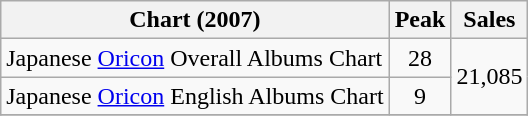<table class="wikitable sortable">
<tr>
<th align="left">Chart (2007)</th>
<th align="left">Peak</th>
<th align="left">Sales</th>
</tr>
<tr>
<td align="left">Japanese <a href='#'>Oricon</a> Overall Albums Chart</td>
<td align="center">28</td>
<td align="left" rowspan="2">21,085</td>
</tr>
<tr>
<td align="left">Japanese <a href='#'>Oricon</a> English Albums Chart</td>
<td align="center">9</td>
</tr>
<tr>
</tr>
</table>
